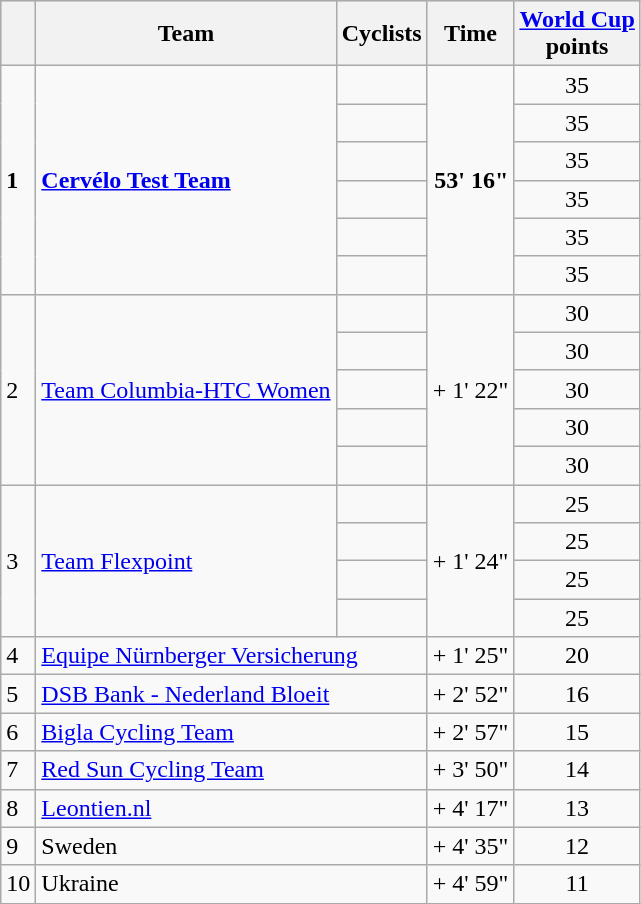<table class="wikitable">
<tr style="background:#ccccff;">
<th></th>
<th>Team</th>
<th>Cyclists</th>
<th>Time</th>
<th><a href='#'>World Cup</a><br>points</th>
</tr>
<tr>
<td rowspan="6"><strong>1</strong></td>
<td rowspan="6"><strong><a href='#'>Cervélo Test Team</a></strong></td>
<td></td>
<td rowspan="6" align="right"><strong>53' 16"</strong></td>
<td align="center">35</td>
</tr>
<tr>
<td></td>
<td align="center">35</td>
</tr>
<tr>
<td></td>
<td align="center">35</td>
</tr>
<tr>
<td></td>
<td align="center">35</td>
</tr>
<tr>
<td></td>
<td align="center">35</td>
</tr>
<tr>
<td></td>
<td align="center">35</td>
</tr>
<tr>
<td rowspan="5">2</td>
<td rowspan="5"><a href='#'>Team Columbia-HTC Women</a></td>
<td></td>
<td rowspan="5" align="right">+ 1' 22"</td>
<td align="center">30</td>
</tr>
<tr>
<td></td>
<td align="center">30</td>
</tr>
<tr>
<td></td>
<td align="center">30</td>
</tr>
<tr>
<td></td>
<td align="center">30</td>
</tr>
<tr>
<td></td>
<td align="center">30</td>
</tr>
<tr>
<td rowspan="4">3</td>
<td rowspan="4"><a href='#'>Team Flexpoint</a></td>
<td></td>
<td rowspan="4" align="right">+ 1' 24"</td>
<td align="center">25</td>
</tr>
<tr>
<td></td>
<td align="center">25</td>
</tr>
<tr>
<td></td>
<td align="center">25</td>
</tr>
<tr>
<td></td>
<td align="center">25</td>
</tr>
<tr>
<td>4</td>
<td colspan="2"><a href='#'>Equipe Nürnberger Versicherung</a></td>
<td align="right">+ 1' 25"</td>
<td align="center">20</td>
</tr>
<tr>
<td>5</td>
<td colspan="2"><a href='#'>DSB Bank - Nederland Bloeit</a></td>
<td align="right">+ 2' 52"</td>
<td align="center">16</td>
</tr>
<tr>
<td>6</td>
<td colspan="2"><a href='#'>Bigla Cycling Team</a></td>
<td align="right">+ 2' 57"</td>
<td align="center">15</td>
</tr>
<tr>
<td>7</td>
<td colspan="2"><a href='#'>Red Sun Cycling Team</a></td>
<td align="right">+ 3' 50"</td>
<td align="center">14</td>
</tr>
<tr>
<td>8</td>
<td colspan="2"><a href='#'>Leontien.nl</a></td>
<td align="right">+ 4' 17"</td>
<td align="center">13</td>
</tr>
<tr>
<td>9</td>
<td colspan="2">Sweden</td>
<td align="right">+ 4' 35"</td>
<td align="center">12</td>
</tr>
<tr>
<td>10</td>
<td colspan="2">Ukraine</td>
<td align="right">+ 4' 59"</td>
<td align="center">11</td>
</tr>
</table>
